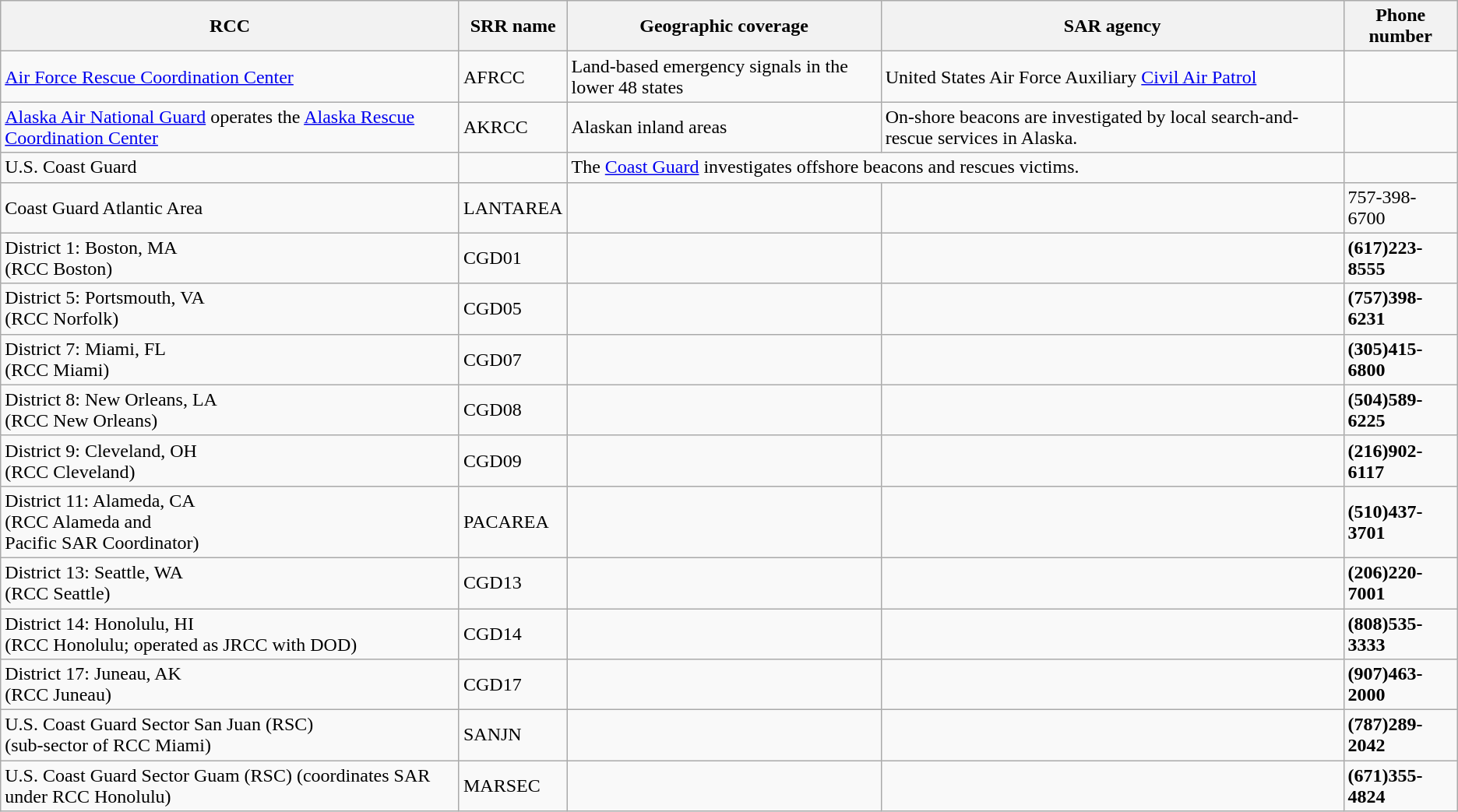<table class="wikitable">
<tr>
<th>RCC</th>
<th>SRR name</th>
<th>Geographic coverage</th>
<th>SAR agency</th>
<th>Phone number</th>
</tr>
<tr>
<td><a href='#'>Air Force Rescue Coordination Center</a></td>
<td>AFRCC</td>
<td>Land-based emergency signals in the lower 48 states</td>
<td>United States Air Force Auxiliary <a href='#'>Civil Air Patrol</a></td>
<td></td>
</tr>
<tr>
<td><a href='#'>Alaska Air National Guard</a> operates the <a href='#'>Alaska Rescue Coordination Center</a></td>
<td>AKRCC</td>
<td>Alaskan inland areas</td>
<td>On-shore beacons are investigated by local search-and-rescue services in Alaska.</td>
<td></td>
</tr>
<tr>
<td>U.S. Coast Guard</td>
<td></td>
<td colspan="2">The <a href='#'>Coast Guard</a> investigates offshore beacons and rescues victims.</td>
<td></td>
</tr>
<tr>
<td>Coast Guard Atlantic Area</td>
<td>LANTAREA</td>
<td></td>
<td></td>
<td>757-398-6700</td>
</tr>
<tr>
<td>District 1: Boston, MA<br>(RCC Boston)</td>
<td>CGD01</td>
<td></td>
<td></td>
<td><strong>(617)223-8555</strong></td>
</tr>
<tr>
<td>District 5: Portsmouth, VA<br>(RCC Norfolk)</td>
<td>CGD05</td>
<td></td>
<td></td>
<td><strong>(757)398-6231</strong></td>
</tr>
<tr>
<td>District 7: Miami, FL<br>(RCC Miami)</td>
<td>CGD07</td>
<td></td>
<td></td>
<td><strong>(305)415-6800</strong></td>
</tr>
<tr>
<td>District 8: New Orleans, LA<br>(RCC New Orleans)</td>
<td>CGD08</td>
<td></td>
<td></td>
<td><strong>(504)589-6225</strong></td>
</tr>
<tr>
<td>District 9: Cleveland, OH<br>(RCC Cleveland)</td>
<td>CGD09</td>
<td></td>
<td></td>
<td><strong>(216)902-6117</strong></td>
</tr>
<tr>
<td>District 11: Alameda, CA<br>(RCC Alameda and<br>Pacific SAR Coordinator)</td>
<td>PACAREA</td>
<td></td>
<td></td>
<td><strong>(510)437-3701</strong></td>
</tr>
<tr>
<td>District 13: Seattle, WA<br>(RCC Seattle)</td>
<td>CGD13</td>
<td></td>
<td></td>
<td><strong>(206)220-7001</strong></td>
</tr>
<tr>
<td>District 14: Honolulu, HI<br>(RCC Honolulu; operated as JRCC with DOD)</td>
<td>CGD14</td>
<td></td>
<td></td>
<td><strong>(808)535-3333</strong></td>
</tr>
<tr>
<td>District 17: Juneau, AK<br>(RCC Juneau)</td>
<td>CGD17</td>
<td></td>
<td></td>
<td><strong>(907)463-2000</strong></td>
</tr>
<tr>
<td>U.S. Coast Guard Sector San Juan (RSC)<br>(sub-sector of RCC Miami)</td>
<td>SANJN</td>
<td></td>
<td></td>
<td><strong>(787)289-2042</strong></td>
</tr>
<tr>
<td>U.S. Coast Guard Sector Guam (RSC) (coordinates SAR under RCC Honolulu)</td>
<td>MARSEC</td>
<td></td>
<td></td>
<td><strong>(671)355-4824</strong></td>
</tr>
</table>
